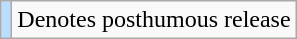<table class="wikitable">
<tr>
<td style="background:#bdf;"></td>
<td>Denotes posthumous release</td>
</tr>
</table>
